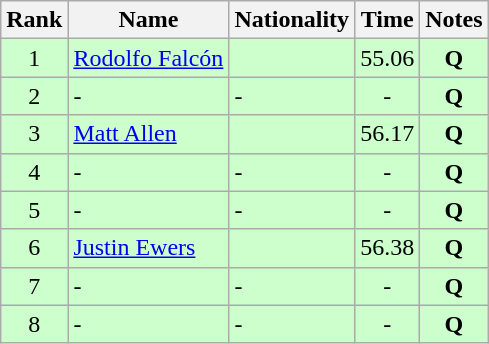<table class="wikitable sortable" style="text-align:center">
<tr>
<th>Rank</th>
<th>Name</th>
<th>Nationality</th>
<th>Time</th>
<th>Notes</th>
</tr>
<tr bgcolor=ccffcc>
<td>1</td>
<td align=left><a href='#'>Rodolfo Falcón</a></td>
<td align=left></td>
<td>55.06</td>
<td><strong>Q</strong></td>
</tr>
<tr bgcolor=ccffcc>
<td>2</td>
<td align=left>-</td>
<td align=left>-</td>
<td>-</td>
<td><strong>Q</strong></td>
</tr>
<tr bgcolor=ccffcc>
<td>3</td>
<td align=left><a href='#'>Matt Allen</a></td>
<td align=left></td>
<td>56.17</td>
<td><strong>Q</strong></td>
</tr>
<tr bgcolor=ccffcc>
<td>4</td>
<td align=left>-</td>
<td align=left>-</td>
<td>-</td>
<td><strong>Q</strong></td>
</tr>
<tr bgcolor=ccffcc>
<td>5</td>
<td align=left>-</td>
<td align=left>-</td>
<td>-</td>
<td><strong>Q</strong></td>
</tr>
<tr bgcolor=ccffcc>
<td>6</td>
<td align=left><a href='#'>Justin Ewers</a></td>
<td align=left></td>
<td>56.38</td>
<td><strong>Q</strong></td>
</tr>
<tr bgcolor=ccffcc>
<td>7</td>
<td align=left>-</td>
<td align=left>-</td>
<td>-</td>
<td><strong>Q</strong></td>
</tr>
<tr bgcolor=ccffcc>
<td>8</td>
<td align=left>-</td>
<td align=left>-</td>
<td>-</td>
<td><strong>Q</strong></td>
</tr>
</table>
